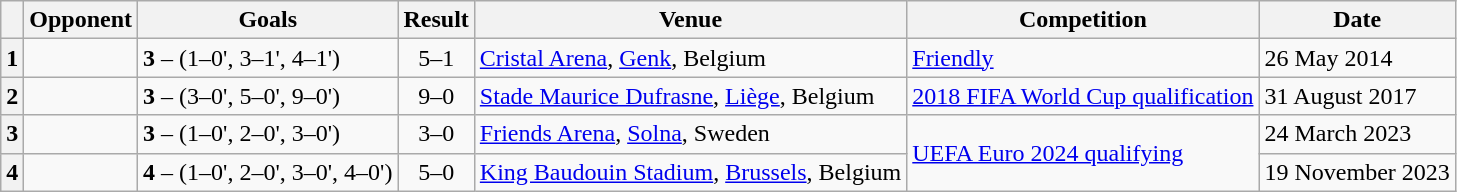<table class="wikitable sortable">
<tr>
<th></th>
<th>Opponent</th>
<th>Goals</th>
<th>Result</th>
<th>Venue</th>
<th>Competition</th>
<th>Date</th>
</tr>
<tr>
<th style="text-align: center">1</th>
<td data-sort-value="Luxembourg"></td>
<td data-sort-value="1"><strong>3</strong> – (1–0', 3–1', 4–1')</td>
<td style="text-align: center" data-sort-value="1">5–1</td>
<td><a href='#'>Cristal Arena</a>, <a href='#'>Genk</a>, Belgium</td>
<td><a href='#'>Friendly</a></td>
<td>26 May 2014</td>
</tr>
<tr>
<th style="text-align: center">2</th>
<td data-sort-value="Gibraltar"></td>
<td data-sort-value="2"><strong>3</strong> – (3–0', 5–0', 9–0')</td>
<td style="text-align: center" data-sort-value="2">9–0</td>
<td><a href='#'>Stade Maurice Dufrasne</a>, <a href='#'>Liège</a>, Belgium</td>
<td><a href='#'>2018 FIFA World Cup qualification</a></td>
<td>31 August 2017</td>
</tr>
<tr>
<th style="text-align: center">3</th>
<td data-sort-value="Sweden"></td>
<td data-sort-value="2"><strong>3</strong> – (1–0', 2–0', 3–0')</td>
<td style="text-align: center" data-sort-value="2">3–0</td>
<td><a href='#'>Friends Arena</a>, <a href='#'>Solna</a>, Sweden</td>
<td rowspan="2"><a href='#'>UEFA Euro 2024 qualifying</a></td>
<td>24 March 2023</td>
</tr>
<tr>
<th style="text-align: center">4</th>
<td data-sort-value="Azerbaijan"></td>
<td data-sort-value="2"><strong>4</strong> – (1–0', 2–0', 3–0', 4–0')</td>
<td style="text-align: center" data-sort-value="2">5–0</td>
<td><a href='#'>King Baudouin Stadium</a>, <a href='#'>Brussels</a>, Belgium</td>
<td>19 November 2023</td>
</tr>
</table>
